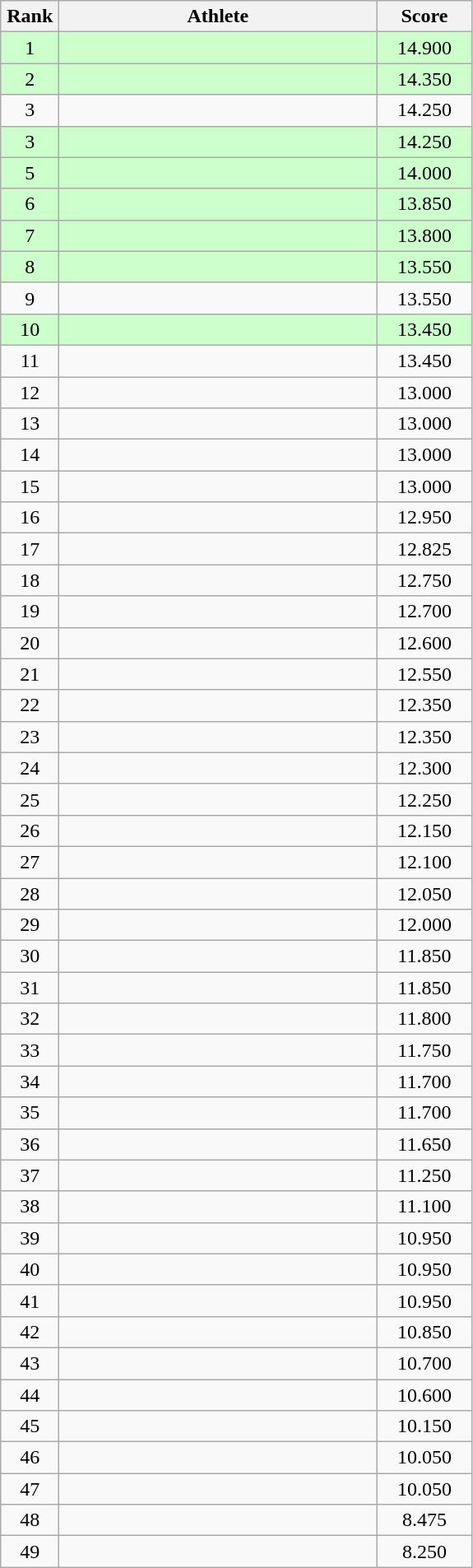<table class=wikitable style="text-align:center">
<tr>
<th width=40>Rank</th>
<th width=250>Athlete</th>
<th width=70>Score</th>
</tr>
<tr bgcolor="ccffcc">
<td>1</td>
<td align=left></td>
<td>14.900</td>
</tr>
<tr bgcolor="ccffcc">
<td>2</td>
<td align=left></td>
<td>14.350</td>
</tr>
<tr>
<td>3</td>
<td align=left></td>
<td>14.250</td>
</tr>
<tr bgcolor="ccffcc">
<td>3</td>
<td align=left></td>
<td>14.250</td>
</tr>
<tr bgcolor="ccffcc">
<td>5</td>
<td align=left></td>
<td>14.000</td>
</tr>
<tr bgcolor="ccffcc">
<td>6</td>
<td align=left></td>
<td>13.850</td>
</tr>
<tr bgcolor="ccffcc">
<td>7</td>
<td align=left></td>
<td>13.800</td>
</tr>
<tr bgcolor="ccffcc">
<td>8</td>
<td align=left></td>
<td>13.550</td>
</tr>
<tr>
<td>9</td>
<td align=left></td>
<td>13.550</td>
</tr>
<tr bgcolor="ccffcc">
<td>10</td>
<td align=left></td>
<td>13.450</td>
</tr>
<tr>
<td>11</td>
<td align=left></td>
<td>13.450</td>
</tr>
<tr>
<td>12</td>
<td align=left></td>
<td>13.000</td>
</tr>
<tr>
<td>13</td>
<td align=left></td>
<td>13.000</td>
</tr>
<tr>
<td>14</td>
<td align=left></td>
<td>13.000</td>
</tr>
<tr>
<td>15</td>
<td align=left></td>
<td>13.000</td>
</tr>
<tr>
<td>16</td>
<td align=left></td>
<td>12.950</td>
</tr>
<tr>
<td>17</td>
<td align=left></td>
<td>12.825</td>
</tr>
<tr>
<td>18</td>
<td align=left></td>
<td>12.750</td>
</tr>
<tr>
<td>19</td>
<td align=left></td>
<td>12.700</td>
</tr>
<tr>
<td>20</td>
<td align=left></td>
<td>12.600</td>
</tr>
<tr>
<td>21</td>
<td align=left></td>
<td>12.550</td>
</tr>
<tr>
<td>22</td>
<td align=left></td>
<td>12.350</td>
</tr>
<tr>
<td>23</td>
<td align=left></td>
<td>12.350</td>
</tr>
<tr>
<td>24</td>
<td align=left></td>
<td>12.300</td>
</tr>
<tr>
<td>25</td>
<td align=left></td>
<td>12.250</td>
</tr>
<tr>
<td>26</td>
<td align=left></td>
<td>12.150</td>
</tr>
<tr>
<td>27</td>
<td align=left></td>
<td>12.100</td>
</tr>
<tr>
<td>28</td>
<td align=left></td>
<td>12.050</td>
</tr>
<tr>
<td>29</td>
<td align=left></td>
<td>12.000</td>
</tr>
<tr>
<td>30</td>
<td align=left></td>
<td>11.850</td>
</tr>
<tr>
<td>31</td>
<td align=left></td>
<td>11.850</td>
</tr>
<tr>
<td>32</td>
<td align=left></td>
<td>11.800</td>
</tr>
<tr>
<td>33</td>
<td align=left></td>
<td>11.750</td>
</tr>
<tr>
<td>34</td>
<td align=left></td>
<td>11.700</td>
</tr>
<tr>
<td>35</td>
<td align=left></td>
<td>11.700</td>
</tr>
<tr>
<td>36</td>
<td align=left></td>
<td>11.650</td>
</tr>
<tr>
<td>37</td>
<td align=left></td>
<td>11.250</td>
</tr>
<tr>
<td>38</td>
<td align=left></td>
<td>11.100</td>
</tr>
<tr>
<td>39</td>
<td align=left></td>
<td>10.950</td>
</tr>
<tr>
<td>40</td>
<td align=left></td>
<td>10.950</td>
</tr>
<tr>
<td>41</td>
<td align=left></td>
<td>10.950</td>
</tr>
<tr>
<td>42</td>
<td align=left></td>
<td>10.850</td>
</tr>
<tr>
<td>43</td>
<td align=left></td>
<td>10.700</td>
</tr>
<tr>
<td>44</td>
<td align=left></td>
<td>10.600</td>
</tr>
<tr>
<td>45</td>
<td align=left></td>
<td>10.150</td>
</tr>
<tr>
<td>46</td>
<td align=left></td>
<td>10.050</td>
</tr>
<tr>
<td>47</td>
<td align=left></td>
<td>10.050</td>
</tr>
<tr>
<td>48</td>
<td align=left></td>
<td>8.475</td>
</tr>
<tr>
<td>49</td>
<td align=left></td>
<td>8.250</td>
</tr>
</table>
